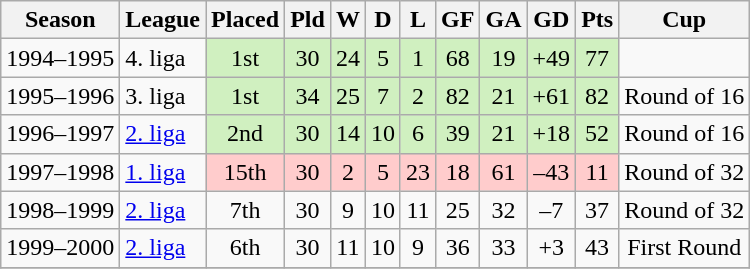<table class="wikitable sortable">
<tr>
<th>Season</th>
<th>League</th>
<th>Placed</th>
<th>Pld</th>
<th>W</th>
<th>D</th>
<th>L</th>
<th>GF</th>
<th>GA</th>
<th>GD</th>
<th>Pts</th>
<th>Cup</th>
</tr>
<tr>
<td>1994–1995</td>
<td>4. liga</td>
<td style="background: #D0F0C0; text-align:center">1st</td>
<td style="background: #D0F0C0; text-align:center">30</td>
<td style="background: #D0F0C0; text-align:center">24</td>
<td style="background: #D0F0C0; text-align:center">5</td>
<td style="background: #D0F0C0; text-align:center">1</td>
<td style="background: #D0F0C0; text-align:center">68</td>
<td style="background: #D0F0C0; text-align:center">19</td>
<td style="background: #D0F0C0; text-align:center">+49</td>
<td style="background: #D0F0C0; text-align:center">77</td>
<td style="text-align:center"></td>
</tr>
<tr>
<td>1995–1996</td>
<td>3. liga</td>
<td style="background: #D0F0C0; text-align:center">1st</td>
<td style="background: #D0F0C0; text-align:center">34</td>
<td style="background: #D0F0C0; text-align:center">25</td>
<td style="background: #D0F0C0; text-align:center">7</td>
<td style="background: #D0F0C0; text-align:center">2</td>
<td style="background: #D0F0C0; text-align:center">82</td>
<td style="background: #D0F0C0; text-align:center">21</td>
<td style="background: #D0F0C0; text-align:center">+61</td>
<td style="background: #D0F0C0; text-align:center">82</td>
<td style="text-align:center">Round of 16</td>
</tr>
<tr>
<td>1996–1997</td>
<td><a href='#'>2. liga</a></td>
<td style="background: #D0F0C0; text-align:center">2nd</td>
<td style="background: #D0F0C0; text-align:center">30</td>
<td style="background: #D0F0C0; text-align:center">14</td>
<td style="background: #D0F0C0; text-align:center">10</td>
<td style="background: #D0F0C0; text-align:center">6</td>
<td style="background: #D0F0C0; text-align:center">39</td>
<td style="background: #D0F0C0; text-align:center">21</td>
<td style="background: #D0F0C0; text-align:center">+18</td>
<td style="background: #D0F0C0; text-align:center">52</td>
<td style="text-align:center">Round of 16</td>
</tr>
<tr>
<td>1997–1998</td>
<td><a href='#'>1. liga</a></td>
<td style="background: #FFCCCC; text-align:center">15th</td>
<td style="background: #FFCCCC; text-align:center">30</td>
<td style="background: #FFCCCC; text-align:center">2</td>
<td style="background: #FFCCCC; text-align:center">5</td>
<td style="background: #FFCCCC; text-align:center">23</td>
<td style="background: #FFCCCC; text-align:center">18</td>
<td style="background: #FFCCCC; text-align:center">61</td>
<td style="background: #FFCCCC; text-align:center">–43</td>
<td style="background: #FFCCCC; text-align:center">11</td>
<td style="text-align:center">Round of 32</td>
</tr>
<tr>
<td>1998–1999</td>
<td><a href='#'>2. liga</a></td>
<td style="text-align:center">7th</td>
<td style="text-align:center">30</td>
<td style="text-align:center">9</td>
<td style="text-align:center">10</td>
<td style="text-align:center">11</td>
<td style="text-align:center">25</td>
<td style="text-align:center">32</td>
<td style="text-align:center">–7</td>
<td style="text-align:center">37</td>
<td style="text-align:center">Round of 32</td>
</tr>
<tr>
<td>1999–2000</td>
<td><a href='#'>2. liga</a></td>
<td style="text-align:center">6th</td>
<td style="text-align:center">30</td>
<td style="text-align:center">11</td>
<td style="text-align:center">10</td>
<td style="text-align:center">9</td>
<td style="text-align:center">36</td>
<td style="text-align:center">33</td>
<td style="text-align:center">+3</td>
<td style="text-align:center">43</td>
<td style="text-align:center">First Round</td>
</tr>
<tr>
</tr>
</table>
